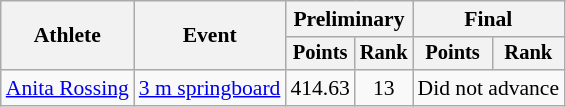<table class=wikitable style="font-size:90%">
<tr>
<th rowspan="2">Athlete</th>
<th rowspan="2">Event</th>
<th colspan="2">Preliminary</th>
<th colspan="2">Final</th>
</tr>
<tr style="font-size:95%">
<th>Points</th>
<th>Rank</th>
<th>Points</th>
<th>Rank</th>
</tr>
<tr align=center>
<td align=left><a href='#'>Anita Rossing</a></td>
<td align=left><a href='#'>3 m springboard</a></td>
<td>414.63</td>
<td>13</td>
<td colspan=2>Did not advance</td>
</tr>
</table>
